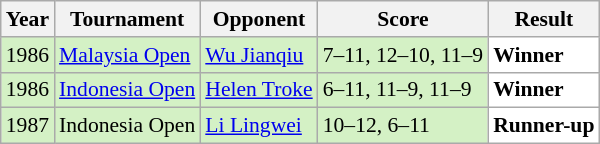<table class="sortable wikitable" style="font-size: 90%;">
<tr>
<th>Year</th>
<th>Tournament</th>
<th>Opponent</th>
<th>Score</th>
<th>Result</th>
</tr>
<tr style="background:#D4F1C5">
<td align="center">1986</td>
<td align="left"><a href='#'>Malaysia Open</a></td>
<td align="left"> <a href='#'>Wu Jianqiu</a></td>
<td align="left">7–11, 12–10, 11–9</td>
<td style="text-align:left; background:white"> <strong>Winner</strong></td>
</tr>
<tr style="background:#D4F1C5">
<td align="center">1986</td>
<td align="left"><a href='#'>Indonesia Open</a></td>
<td align="left"> <a href='#'>Helen Troke</a></td>
<td align="left">6–11, 11–9, 11–9</td>
<td style="text-align:left; background:white"> <strong>Winner</strong></td>
</tr>
<tr style="background:#D4F1C5">
<td align="center">1987</td>
<td align="left">Indonesia Open</td>
<td align="left"> <a href='#'>Li Lingwei</a></td>
<td align="left">10–12, 6–11</td>
<td style="text-align:left; background:white"> <strong>Runner-up</strong></td>
</tr>
</table>
